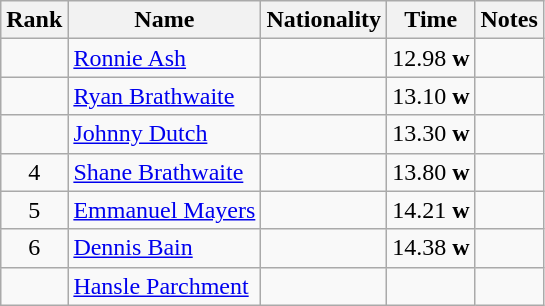<table class="wikitable sortable" style="text-align:center">
<tr>
<th>Rank</th>
<th>Name</th>
<th>Nationality</th>
<th>Time</th>
<th>Notes</th>
</tr>
<tr>
<td></td>
<td align=left><a href='#'>Ronnie Ash</a></td>
<td align=left></td>
<td>12.98 <strong>w</strong></td>
<td></td>
</tr>
<tr>
<td></td>
<td align=left><a href='#'>Ryan Brathwaite</a></td>
<td align=left></td>
<td>13.10 <strong>w</strong></td>
<td></td>
</tr>
<tr>
<td></td>
<td align=left><a href='#'>Johnny Dutch</a></td>
<td align=left></td>
<td>13.30 <strong>w</strong></td>
<td></td>
</tr>
<tr>
<td>4</td>
<td align=left><a href='#'>Shane Brathwaite</a></td>
<td align=left></td>
<td>13.80 <strong>w</strong></td>
<td></td>
</tr>
<tr>
<td>5</td>
<td align=left><a href='#'>Emmanuel Mayers</a></td>
<td align=left></td>
<td>14.21 <strong>w</strong></td>
<td></td>
</tr>
<tr>
<td>6</td>
<td align=left><a href='#'>Dennis Bain</a></td>
<td align=left></td>
<td>14.38 <strong>w</strong></td>
<td></td>
</tr>
<tr>
<td></td>
<td align=left><a href='#'>Hansle Parchment</a></td>
<td align=left></td>
<td></td>
<td></td>
</tr>
</table>
